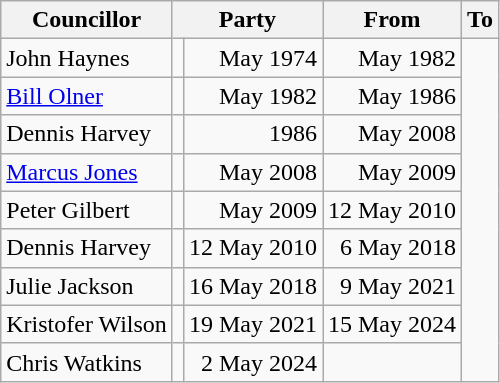<table class=wikitable>
<tr>
<th>Councillor</th>
<th colspan=2>Party</th>
<th>From</th>
<th>To</th>
</tr>
<tr>
<td>John Haynes</td>
<td></td>
<td align=right>May 1974</td>
<td align=right>May 1982</td>
</tr>
<tr>
<td><a href='#'>Bill Olner</a></td>
<td></td>
<td align=right>May 1982</td>
<td align=right>May 1986</td>
</tr>
<tr>
<td>Dennis Harvey</td>
<td></td>
<td align=right>1986</td>
<td align=right>May 2008</td>
</tr>
<tr>
<td><a href='#'>Marcus Jones</a></td>
<td></td>
<td align=right>May 2008</td>
<td align=right>May 2009</td>
</tr>
<tr>
<td>Peter Gilbert</td>
<td></td>
<td align=right>May 2009</td>
<td align=right>12 May 2010</td>
</tr>
<tr>
<td>Dennis Harvey</td>
<td></td>
<td align=right>12 May 2010</td>
<td align=right>6 May 2018</td>
</tr>
<tr>
<td>Julie Jackson</td>
<td></td>
<td align=right>16 May 2018</td>
<td align=right>9 May 2021</td>
</tr>
<tr>
<td>Kristofer Wilson</td>
<td></td>
<td align=right>19 May 2021</td>
<td align=right>15 May 2024</td>
</tr>
<tr>
<td>Chris Watkins</td>
<td></td>
<td align=right>2 May 2024</td>
<td align=right></td>
</tr>
</table>
